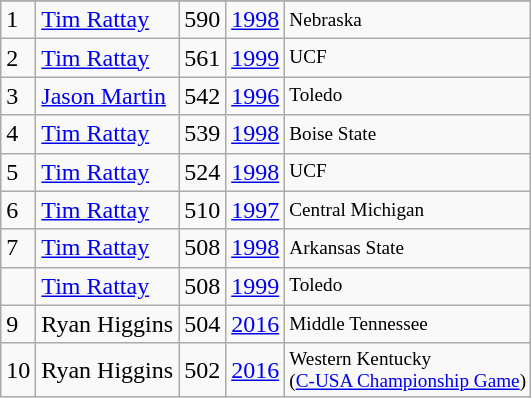<table class="wikitable">
<tr>
</tr>
<tr>
<td>1</td>
<td><a href='#'>Tim Rattay</a></td>
<td>590</td>
<td><a href='#'>1998</a></td>
<td style="font-size:80%;">Nebraska</td>
</tr>
<tr>
<td>2</td>
<td><a href='#'>Tim Rattay</a></td>
<td>561</td>
<td><a href='#'>1999</a></td>
<td style="font-size:80%;">UCF</td>
</tr>
<tr>
<td>3</td>
<td><a href='#'>Jason Martin</a></td>
<td>542</td>
<td><a href='#'>1996</a></td>
<td style="font-size:80%;">Toledo</td>
</tr>
<tr>
<td>4</td>
<td><a href='#'>Tim Rattay</a></td>
<td>539</td>
<td><a href='#'>1998</a></td>
<td style="font-size:80%;">Boise State</td>
</tr>
<tr>
<td>5</td>
<td><a href='#'>Tim Rattay</a></td>
<td>524</td>
<td><a href='#'>1998</a></td>
<td style="font-size:80%;">UCF</td>
</tr>
<tr>
<td>6</td>
<td><a href='#'>Tim Rattay</a></td>
<td>510</td>
<td><a href='#'>1997</a></td>
<td style="font-size:80%;">Central Michigan</td>
</tr>
<tr>
<td>7</td>
<td><a href='#'>Tim Rattay</a></td>
<td>508</td>
<td><a href='#'>1998</a></td>
<td style="font-size:80%;">Arkansas State</td>
</tr>
<tr>
<td></td>
<td><a href='#'>Tim Rattay</a></td>
<td>508</td>
<td><a href='#'>1999</a></td>
<td style="font-size:80%;">Toledo</td>
</tr>
<tr>
<td>9</td>
<td>Ryan Higgins</td>
<td>504</td>
<td><a href='#'>2016</a></td>
<td style="font-size:80%;">Middle Tennessee</td>
</tr>
<tr>
<td>10</td>
<td>Ryan Higgins</td>
<td>502</td>
<td><a href='#'>2016</a></td>
<td style="font-size:80%;">Western Kentucky<br>(<a href='#'>C-USA Championship Game</a>)</td>
</tr>
</table>
